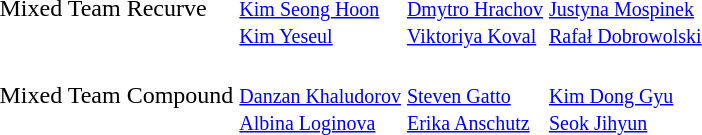<table>
<tr>
<td>Mixed Team Recurve</td>
<td><br><small><a href='#'>Kim Seong Hoon</a> <br><a href='#'>Kim Yeseul</a></small></td>
<td><br><small><a href='#'>Dmytro Hrachov</a> <br><a href='#'>Viktoriya Koval</a></small></td>
<td><br><small><a href='#'>Justyna Mospinek</a> <br><a href='#'>Rafał Dobrowolski</a></small></td>
</tr>
<tr>
<td>Mixed Team Compound</td>
<td><br><small><a href='#'>Danzan Khaludorov</a> <br><a href='#'>Albina Loginova</a></small></td>
<td><br><small><a href='#'>Steven Gatto</a> <br><a href='#'>Erika Anschutz</a></small></td>
<td><br><small><a href='#'>Kim Dong Gyu</a> <br><a href='#'>Seok Jihyun</a></small></td>
</tr>
</table>
